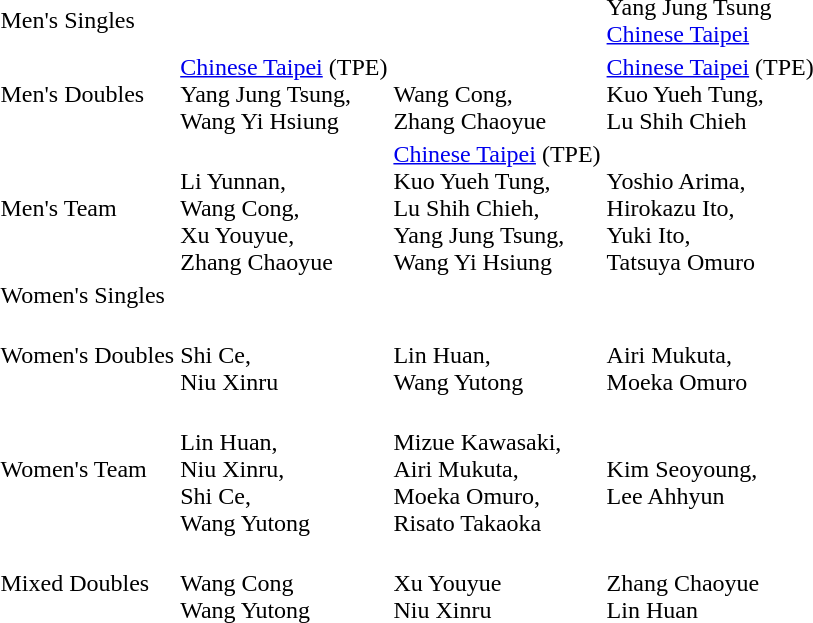<table>
<tr>
<td>Men's Singles</td>
<td></td>
<td></td>
<td>Yang Jung Tsung<br> <a href='#'>Chinese Taipei</a></td>
</tr>
<tr>
<td>Men's Doubles</td>
<td> <a href='#'>Chinese Taipei</a> <span>(TPE)</span><br>Yang Jung Tsung,<br> Wang Yi Hsiung</td>
<td><br>Wang Cong,<br> Zhang Chaoyue</td>
<td> <a href='#'>Chinese Taipei</a> <span>(TPE)</span><br>Kuo Yueh Tung,<br>Lu Shih Chieh</td>
</tr>
<tr>
<td>Men's Team</td>
<td><br>Li Yunnan,<br>Wang Cong,<br>Xu Youyue,<br>Zhang Chaoyue</td>
<td> <a href='#'>Chinese Taipei</a> <span>(TPE)</span><br>Kuo Yueh Tung,<br>Lu Shih Chieh,<br>Yang Jung Tsung,<br> Wang Yi Hsiung</td>
<td><br>Yoshio Arima,<br>Hirokazu Ito,<br>Yuki Ito,<br>Tatsuya Omuro</td>
</tr>
<tr>
<td>Women's Singles</td>
<td></td>
<td></td>
<td></td>
</tr>
<tr>
<td>Women's Doubles</td>
<td><br>Shi Ce,<br>Niu Xinru</td>
<td><br>Lin Huan,<br>Wang Yutong</td>
<td><br>Airi Mukuta,<br>Moeka Omuro</td>
</tr>
<tr>
<td>Women's Team</td>
<td><br>Lin Huan,<br>Niu Xinru,<br>Shi Ce,<br>Wang Yutong</td>
<td><br>Mizue Kawasaki,<br>Airi Mukuta,<br>Moeka Omuro,<br>Risato Takaoka</td>
<td><br>Kim Seoyoung,<br>Lee Ahhyun</td>
</tr>
<tr>
<td>Mixed Doubles</td>
<td><br>Wang Cong<br>Wang Yutong</td>
<td><br>Xu Youyue<br>Niu Xinru</td>
<td><br>Zhang Chaoyue<br>Lin Huan</td>
</tr>
</table>
